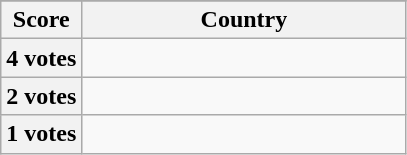<table class="wikitable">
<tr>
</tr>
<tr>
<th scope="col" width="20%">Score</th>
<th scope="col">Country</th>
</tr>
<tr>
<th scope="row">4 votes</th>
<td></td>
</tr>
<tr>
<th scope="row">2 votes</th>
<td></td>
</tr>
<tr>
<th scope="row">1 votes</th>
<td></td>
</tr>
</table>
